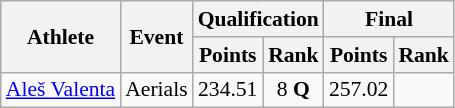<table class="wikitable" style="font-size:90%">
<tr>
<th rowspan="2">Athlete</th>
<th rowspan="2">Event</th>
<th colspan="2">Qualification</th>
<th colspan="2">Final</th>
</tr>
<tr>
<th>Points</th>
<th>Rank</th>
<th>Points</th>
<th>Rank</th>
</tr>
<tr>
<td><a href='#'>Aleš Valenta</a></td>
<td>Aerials</td>
<td align="center">234.51</td>
<td align="center">8 <strong>Q</strong></td>
<td align="center">257.02</td>
<td align="center"></td>
</tr>
</table>
